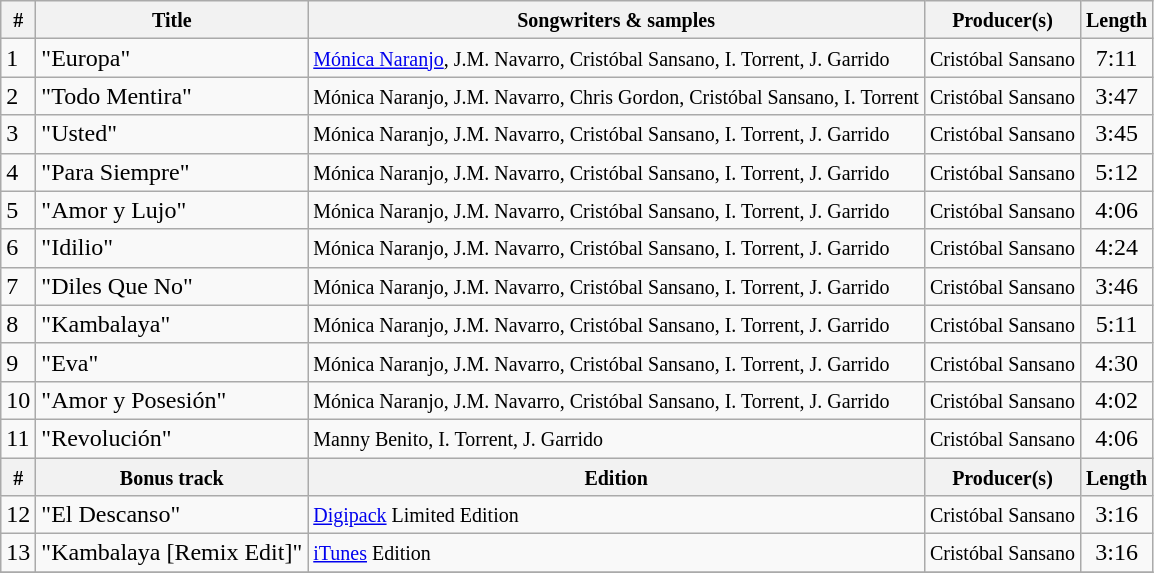<table class="wikitable">
<tr>
<th><small>#</small></th>
<th><small>Title</small></th>
<th><small>Songwriters & samples</small></th>
<th><small>Producer(s)</small></th>
<th><small>Length</small></th>
</tr>
<tr>
<td>1</td>
<td>"Europa"</td>
<td><small><a href='#'>Mónica Naranjo</a>, J.M. Navarro, Cristóbal Sansano, I. Torrent, J. Garrido</small></td>
<td><small>Cristóbal Sansano</small></td>
<td align="center">7:11</td>
</tr>
<tr>
<td>2</td>
<td>"Todo Mentira"</td>
<td><small>Mónica Naranjo, J.M. Navarro, Chris Gordon, Cristóbal Sansano, I. Torrent</small></td>
<td><small>Cristóbal Sansano</small></td>
<td align="center">3:47</td>
</tr>
<tr>
<td>3</td>
<td>"Usted"</td>
<td><small>Mónica Naranjo, J.M. Navarro, Cristóbal Sansano, I. Torrent, J. Garrido</small></td>
<td><small>Cristóbal Sansano</small></td>
<td align="center">3:45</td>
</tr>
<tr>
<td>4</td>
<td>"Para Siempre"</td>
<td><small>Mónica Naranjo, J.M. Navarro, Cristóbal Sansano, I. Torrent, J. Garrido</small></td>
<td><small>Cristóbal Sansano</small></td>
<td align="center">5:12</td>
</tr>
<tr>
<td>5</td>
<td>"Amor y Lujo"</td>
<td><small>Mónica Naranjo, J.M. Navarro, Cristóbal Sansano, I. Torrent, J. Garrido</small></td>
<td><small>Cristóbal Sansano</small></td>
<td align="center">4:06</td>
</tr>
<tr>
<td>6</td>
<td>"Idilio"</td>
<td><small>Mónica Naranjo, J.M. Navarro, Cristóbal Sansano, I. Torrent, J. Garrido</small></td>
<td><small>Cristóbal Sansano</small></td>
<td align="center">4:24</td>
</tr>
<tr>
<td>7</td>
<td>"Diles Que No"</td>
<td><small>Mónica Naranjo, J.M. Navarro, Cristóbal Sansano, I. Torrent, J. Garrido</small></td>
<td><small>Cristóbal Sansano</small></td>
<td align="center">3:46</td>
</tr>
<tr>
<td>8</td>
<td>"Kambalaya"</td>
<td><small>Mónica Naranjo, J.M. Navarro, Cristóbal Sansano, I. Torrent, J. Garrido</small></td>
<td><small>Cristóbal Sansano</small></td>
<td align="center">5:11</td>
</tr>
<tr>
<td>9</td>
<td>"Eva"</td>
<td><small>Mónica Naranjo, J.M. Navarro, Cristóbal Sansano, I. Torrent, J. Garrido</small></td>
<td><small>Cristóbal Sansano</small></td>
<td align="center">4:30</td>
</tr>
<tr>
<td>10</td>
<td>"Amor y Posesión"</td>
<td><small>Mónica Naranjo, J.M. Navarro, Cristóbal Sansano, I. Torrent, J. Garrido</small></td>
<td><small>Cristóbal Sansano</small></td>
<td align="center">4:02</td>
</tr>
<tr>
<td>11</td>
<td>"Revolución"</td>
<td><small>Manny Benito, I. Torrent, J. Garrido</small></td>
<td><small>Cristóbal Sansano</small></td>
<td align="center">4:06</td>
</tr>
<tr>
<th><small>#</small></th>
<th><small>Bonus track</small></th>
<th><small>Edition</small></th>
<th><small>Producer(s)</small></th>
<th><small>Length</small></th>
</tr>
<tr>
<td>12</td>
<td>"El Descanso"</td>
<td><small><a href='#'>Digipack</a> Limited Edition</small></td>
<td><small>Cristóbal Sansano</small></td>
<td align="center">3:16</td>
</tr>
<tr>
<td>13</td>
<td>"Kambalaya [Remix Edit]"</td>
<td><small><a href='#'>iTunes</a> Edition</small></td>
<td><small>Cristóbal Sansano</small></td>
<td align="center">3:16</td>
</tr>
<tr>
</tr>
</table>
